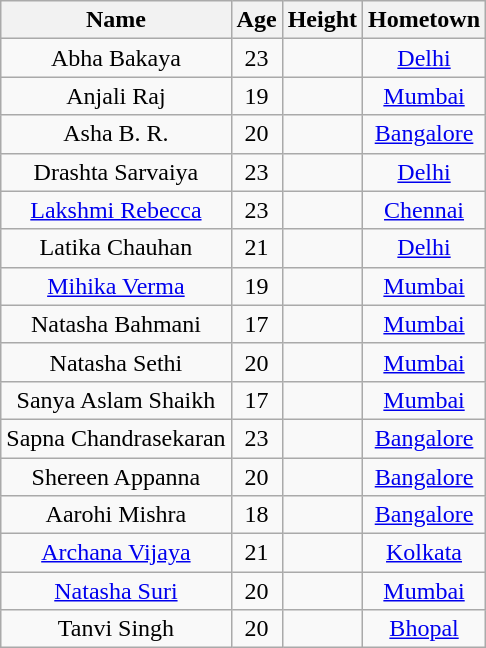<table class="wikitable sortable" style="text-align:center">
<tr>
<th>Name</th>
<th>Age</th>
<th>Height</th>
<th>Hometown</th>
</tr>
<tr>
<td>Abha Bakaya</td>
<td>23</td>
<td></td>
<td><a href='#'>Delhi</a></td>
</tr>
<tr>
<td>Anjali Raj</td>
<td>19</td>
<td></td>
<td><a href='#'>Mumbai</a></td>
</tr>
<tr>
<td>Asha B. R.</td>
<td>20</td>
<td></td>
<td><a href='#'>Bangalore</a></td>
</tr>
<tr>
<td>Drashta Sarvaiya</td>
<td>23</td>
<td></td>
<td><a href='#'>Delhi</a></td>
</tr>
<tr>
<td><a href='#'>Lakshmi Rebecca</a></td>
<td>23</td>
<td></td>
<td><a href='#'>Chennai</a></td>
</tr>
<tr>
<td>Latika Chauhan</td>
<td>21</td>
<td></td>
<td><a href='#'>Delhi</a></td>
</tr>
<tr>
<td><a href='#'>Mihika Verma</a></td>
<td>19</td>
<td></td>
<td><a href='#'>Mumbai</a></td>
</tr>
<tr>
<td>Natasha Bahmani</td>
<td>17</td>
<td></td>
<td><a href='#'>Mumbai</a></td>
</tr>
<tr>
<td>Natasha Sethi</td>
<td>20</td>
<td></td>
<td><a href='#'>Mumbai</a></td>
</tr>
<tr>
<td>Sanya Aslam Shaikh</td>
<td>17</td>
<td></td>
<td><a href='#'>Mumbai</a></td>
</tr>
<tr>
<td>Sapna Chandrasekaran</td>
<td>23</td>
<td></td>
<td><a href='#'>Bangalore</a></td>
</tr>
<tr>
<td>Shereen Appanna</td>
<td>20</td>
<td></td>
<td><a href='#'>Bangalore</a></td>
</tr>
<tr>
<td>Aarohi Mishra</td>
<td>18</td>
<td></td>
<td><a href='#'>Bangalore</a></td>
</tr>
<tr>
<td><a href='#'>Archana Vijaya</a></td>
<td>21</td>
<td></td>
<td><a href='#'>Kolkata</a></td>
</tr>
<tr>
<td><a href='#'>Natasha Suri</a></td>
<td>20</td>
<td></td>
<td><a href='#'>Mumbai</a></td>
</tr>
<tr>
<td>Tanvi Singh</td>
<td>20</td>
<td></td>
<td><a href='#'>Bhopal</a></td>
</tr>
</table>
